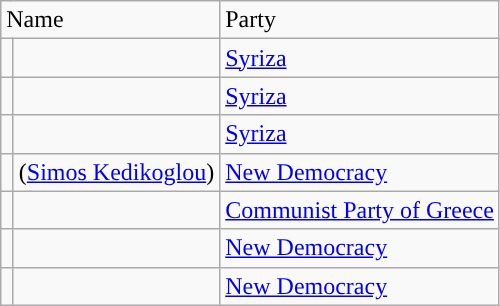<table class="wikitable">
<tr>
<td colspan="2">Name</td>
<td>Party</td>
</tr>
<tr>
<td width="1" style="color:inherit;background:"></td>
<td></td>
<td><a href='#'>Syriza</a></td>
</tr>
<tr>
<td width="1" style="color:inherit;background:"></td>
<td></td>
<td><a href='#'>Syriza</a></td>
</tr>
<tr>
<td width="1" style="color:inherit;background:"></td>
<td></td>
<td><a href='#'>Syriza</a></td>
</tr>
<tr>
<td width="1" style="color:inherit;background:"></td>
<td> (<a href='#'>Simos Kedikoglou</a>)</td>
<td><a href='#'>New Democracy</a></td>
</tr>
<tr>
<td width="1" style="color:inherit;background:"></td>
<td></td>
<td><a href='#'>Communist Party of Greece</a></td>
</tr>
<tr>
<td width="1" style="color:inherit;background:"></td>
<td></td>
<td><a href='#'>New Democracy</a></td>
</tr>
<tr>
<td width="1" style="color:inherit;background:"></td>
<td></td>
<td><a href='#'>New Democracy</a></td>
</tr>
</table>
